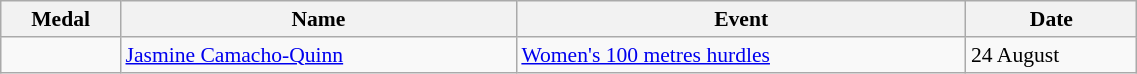<table class="wikitable" style="font-size:90%" width=60%>
<tr>
<th>Medal</th>
<th>Name</th>
<th>Event</th>
<th>Date</th>
</tr>
<tr>
<td></td>
<td><a href='#'>Jasmine Camacho-Quinn</a></td>
<td><a href='#'>Women's 100 metres hurdles</a></td>
<td>24 August</td>
</tr>
</table>
